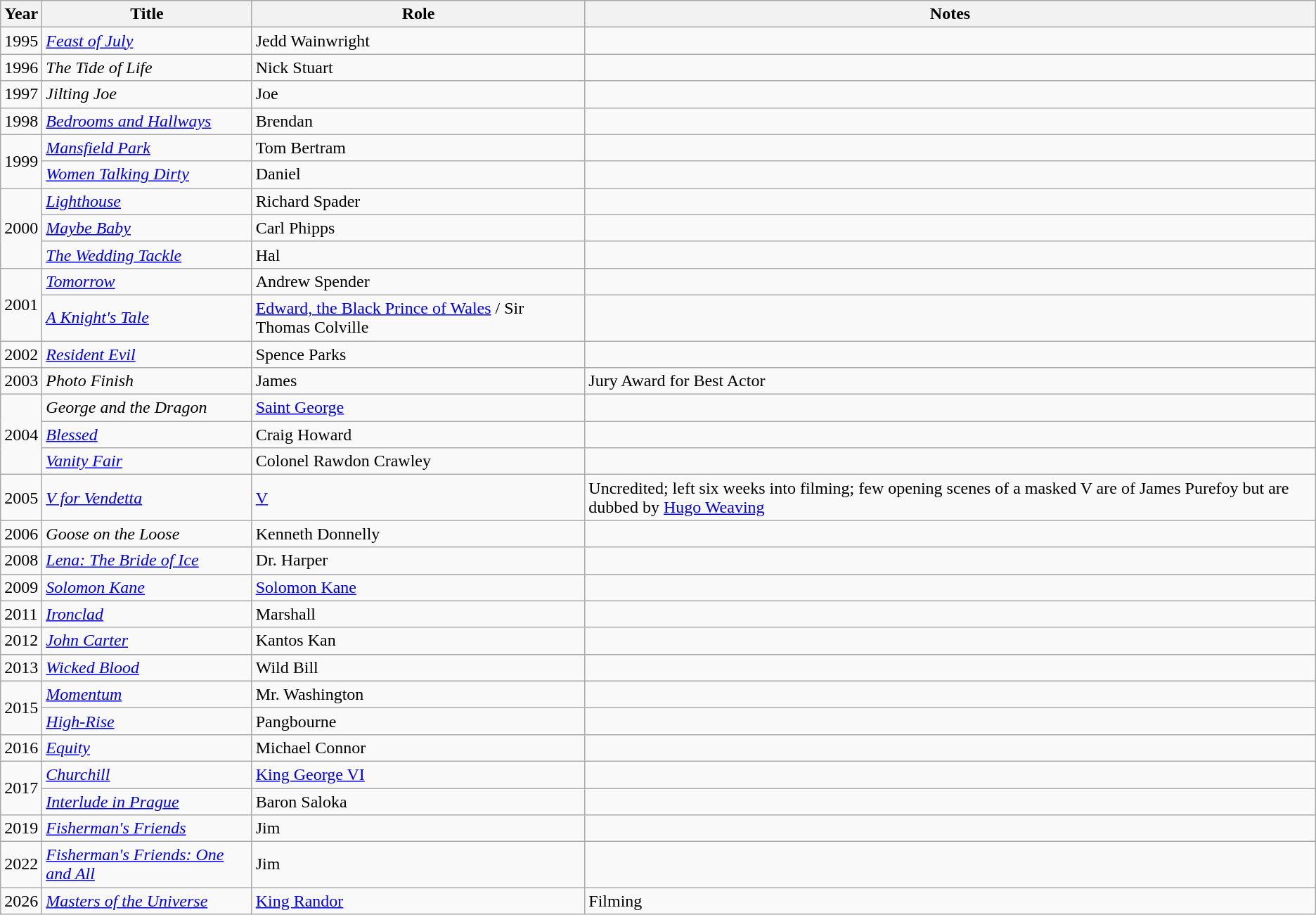<table class="wikitable sortable">
<tr>
<th>Year</th>
<th>Title</th>
<th>Role</th>
<th class="unsortable">Notes</th>
</tr>
<tr>
<td>1995</td>
<td><em><a href='#'>Feast of July</a></em></td>
<td>Jedd Wainwright</td>
<td></td>
</tr>
<tr>
<td>1996</td>
<td><em>The Tide of Life</em></td>
<td>Nick Stuart</td>
<td></td>
</tr>
<tr>
<td>1997</td>
<td><em>Jilting Joe</em></td>
<td>Joe</td>
<td></td>
</tr>
<tr>
<td>1998</td>
<td><em><a href='#'>Bedrooms and Hallways</a></em></td>
<td>Brendan</td>
<td></td>
</tr>
<tr>
<td rowspan="2">1999</td>
<td><em><a href='#'>Mansfield Park</a></em></td>
<td>Tom Bertram</td>
<td></td>
</tr>
<tr>
<td><em><a href='#'>Women Talking Dirty</a></em></td>
<td>Daniel</td>
<td></td>
</tr>
<tr>
<td rowspan="3">2000</td>
<td><em><a href='#'>Lighthouse</a></em></td>
<td>Richard Spader</td>
<td></td>
</tr>
<tr>
<td><em><a href='#'>Maybe Baby</a></em></td>
<td>Carl Phipps</td>
<td></td>
</tr>
<tr>
<td><em><a href='#'>The Wedding Tackle</a></em></td>
<td>Hal</td>
<td></td>
</tr>
<tr>
<td rowspan="2">2001</td>
<td><em><a href='#'>Tomorrow</a></em></td>
<td>Andrew Spender</td>
<td></td>
</tr>
<tr>
<td><em><a href='#'>A Knight's Tale</a></em></td>
<td><a href='#'>Edward, the Black Prince of Wales</a> / Sir Thomas Colville</td>
<td></td>
</tr>
<tr>
<td>2002</td>
<td><em><a href='#'>Resident Evil</a></em></td>
<td>Spence Parks</td>
<td></td>
</tr>
<tr>
<td>2003</td>
<td><em>Photo Finish</em></td>
<td>James</td>
<td>Jury Award for Best Actor</td>
</tr>
<tr>
<td rowspan="3">2004</td>
<td><em>George and the Dragon</em></td>
<td><a href='#'>Saint George</a></td>
<td></td>
</tr>
<tr>
<td><em><a href='#'>Blessed</a></em></td>
<td>Craig Howard</td>
<td></td>
</tr>
<tr>
<td><em><a href='#'>Vanity Fair</a></em></td>
<td>Colonel Rawdon Crawley</td>
<td></td>
</tr>
<tr>
<td>2005</td>
<td><em><a href='#'>V for Vendetta</a></em></td>
<td><a href='#'>V</a></td>
<td>Uncredited; left six weeks into filming; few opening scenes of a masked V are of James Purefoy but are dubbed by <a href='#'>Hugo Weaving</a></td>
</tr>
<tr>
<td>2006</td>
<td><em>Goose on the Loose</em></td>
<td>Kenneth Donnelly</td>
<td></td>
</tr>
<tr>
<td>2008</td>
<td><em><a href='#'>Lena: The Bride of Ice</a></em></td>
<td>Dr. Harper</td>
<td></td>
</tr>
<tr>
<td>2009</td>
<td><em><a href='#'>Solomon Kane</a></em></td>
<td><a href='#'>Solomon Kane</a></td>
<td></td>
</tr>
<tr>
<td>2011</td>
<td><em><a href='#'>Ironclad</a></em></td>
<td>Marshall</td>
<td></td>
</tr>
<tr>
<td>2012</td>
<td><em><a href='#'>John Carter</a></em></td>
<td>Kantos Kan</td>
<td></td>
</tr>
<tr>
<td>2013</td>
<td><em><a href='#'>Wicked Blood</a></em></td>
<td>Wild Bill</td>
<td></td>
</tr>
<tr>
<td rowspan="2">2015</td>
<td><em><a href='#'>Momentum</a></em></td>
<td>Mr. Washington</td>
<td></td>
</tr>
<tr>
<td><em><a href='#'>High-Rise</a></em></td>
<td>Pangbourne</td>
<td></td>
</tr>
<tr>
<td>2016</td>
<td><em><a href='#'>Equity</a></em></td>
<td>Michael Connor</td>
<td></td>
</tr>
<tr>
<td rowspan="2">2017</td>
<td><em><a href='#'>Churchill</a></em></td>
<td><a href='#'>King George VI</a></td>
<td></td>
</tr>
<tr>
<td><em><a href='#'>Interlude in Prague</a></em></td>
<td>Baron Saloka</td>
<td></td>
</tr>
<tr>
<td>2019</td>
<td><em><a href='#'>Fisherman's Friends</a></em></td>
<td>Jim</td>
<td></td>
</tr>
<tr>
<td>2022</td>
<td><em><a href='#'>Fisherman's Friends: One and All</a></em></td>
<td>Jim</td>
<td></td>
</tr>
<tr>
<td>2026</td>
<td><em><a href='#'>Masters of the Universe</a></em></td>
<td><a href='#'>King Randor</a></td>
<td>Filming</td>
</tr>
</table>
